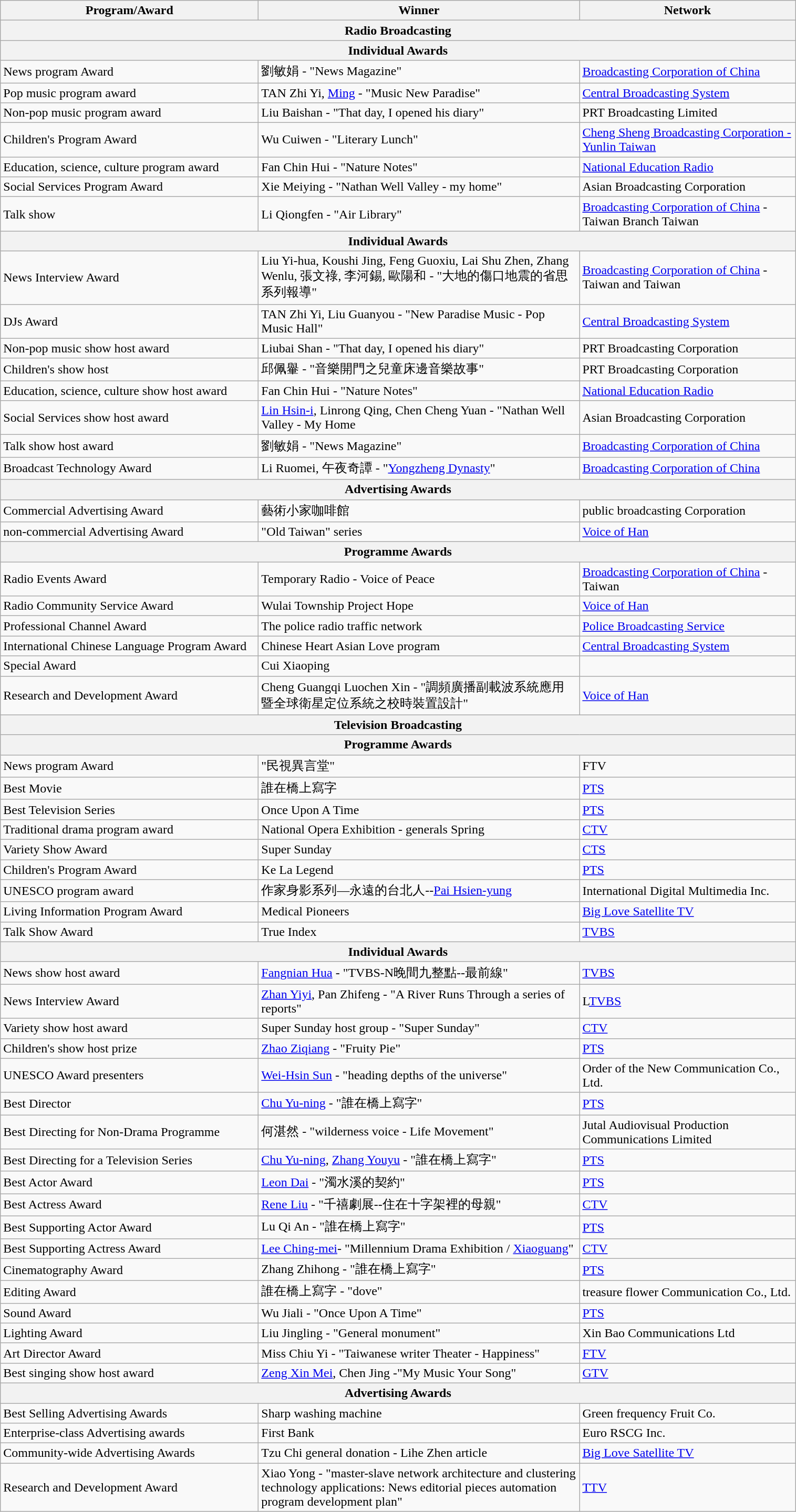<table class="wikitable">
<tr>
<th style="width:240pt;">Program/Award</th>
<th style="width:300pt;">Winner</th>
<th style="width:200pt;">Network</th>
</tr>
<tr>
<th colspan=3 style="text-align:center" style="background:#99CCFF;">Radio Broadcasting</th>
</tr>
<tr>
<th colspan=3 style="text-align:center" style="background:LightSteelBlue;">Individual Awards</th>
</tr>
<tr>
<td>News program Award</td>
<td>劉敏娟 - "News Magazine"</td>
<td><a href='#'>Broadcasting Corporation of China</a></td>
</tr>
<tr>
<td>Pop music program award</td>
<td>TAN Zhi Yi, <a href='#'>Ming</a> - "Music New Paradise"</td>
<td><a href='#'>Central Broadcasting System</a></td>
</tr>
<tr>
<td>Non-pop music program award</td>
<td>Liu Baishan - "That day, I opened his diary"</td>
<td>PRT Broadcasting Limited</td>
</tr>
<tr>
<td>Children's Program Award</td>
<td>Wu Cuiwen - "Literary Lunch"</td>
<td><a href='#'>Cheng Sheng Broadcasting Corporation - Yunlin Taiwan</a></td>
</tr>
<tr>
<td>Education, science, culture program award</td>
<td>Fan Chin Hui - "Nature Notes"</td>
<td><a href='#'>National Education Radio</a></td>
</tr>
<tr>
<td>Social Services Program Award</td>
<td>Xie Meiying - "Nathan Well Valley - my home"</td>
<td>Asian Broadcasting Corporation</td>
</tr>
<tr>
<td>Talk show</td>
<td>Li Qiongfen - "Air Library"</td>
<td><a href='#'>Broadcasting Corporation of China</a> - Taiwan Branch Taiwan</td>
</tr>
<tr>
<th colspan=3 style="text-align:center" style="background:LightSteelBlue;">Individual Awards</th>
</tr>
<tr>
<td>News Interview Award</td>
<td>Liu Yi-hua, Koushi Jing, Feng Guoxiu, Lai Shu Zhen, Zhang Wenlu, 張文祿, 李河錫, 歐陽和 - "大地的傷口地震的省思系列報導"</td>
<td><a href='#'>Broadcasting Corporation of China</a> - Taiwan and Taiwan</td>
</tr>
<tr>
<td>DJs Award</td>
<td>TAN Zhi Yi, Liu Guanyou - "New Paradise Music - Pop Music Hall"</td>
<td><a href='#'>Central Broadcasting System</a></td>
</tr>
<tr>
<td>Non-pop music show host award</td>
<td>Liubai Shan - "That day, I opened his diary"</td>
<td>PRT Broadcasting Corporation</td>
</tr>
<tr>
<td>Children's show host</td>
<td>邱佩轝 - "音樂開門之兒童床邊音樂故事"</td>
<td>PRT Broadcasting Corporation</td>
</tr>
<tr>
<td>Education, science, culture show host award</td>
<td>Fan Chin Hui - "Nature Notes"</td>
<td><a href='#'>National Education Radio</a></td>
</tr>
<tr>
<td>Social Services show host award</td>
<td><a href='#'>Lin Hsin-i</a>, Linrong Qing, Chen Cheng Yuan - "Nathan Well Valley - My Home</td>
<td>Asian Broadcasting Corporation</td>
</tr>
<tr>
<td>Talk show host award</td>
<td>劉敏娟  - "News Magazine"</td>
<td><a href='#'>Broadcasting Corporation of China</a></td>
</tr>
<tr>
<td>Broadcast Technology Award</td>
<td>Li Ruomei, 午夜奇譚 - "<a href='#'>Yongzheng Dynasty</a>"</td>
<td><a href='#'>Broadcasting Corporation of China</a></td>
</tr>
<tr>
<th colspan=3 style="text-align:center" style="background:LightSteelBlue;">Advertising Awards</th>
</tr>
<tr>
<td>Commercial Advertising Award</td>
<td>藝術小家咖啡館</td>
<td>public broadcasting Corporation</td>
</tr>
<tr>
<td>non-commercial Advertising Award</td>
<td>"Old Taiwan" series</td>
<td><a href='#'>Voice of Han</a></td>
</tr>
<tr>
<th colspan=3 style="text-align:center" style="background:LightSteelBlue;">Programme Awards</th>
</tr>
<tr>
<td>Radio Events Award</td>
<td>Temporary Radio - Voice of Peace</td>
<td><a href='#'>Broadcasting Corporation of China</a> - Taiwan</td>
</tr>
<tr>
<td>Radio Community Service Award</td>
<td>Wulai Township Project Hope</td>
<td><a href='#'>Voice of Han</a></td>
</tr>
<tr>
<td>Professional Channel Award</td>
<td>The police radio traffic network</td>
<td><a href='#'>Police Broadcasting Service</a></td>
</tr>
<tr>
<td>International Chinese Language Program Award</td>
<td>Chinese Heart Asian Love program</td>
<td><a href='#'>Central Broadcasting System</a></td>
</tr>
<tr>
<td>Special Award</td>
<td>Cui Xiaoping</td>
<td></td>
</tr>
<tr>
<td>Research and Development Award</td>
<td>Cheng Guangqi Luochen Xin - "調頻廣播副載波系統應用暨全球衛星定位系統之校時裝置設計"</td>
<td><a href='#'>Voice of Han</a></td>
</tr>
<tr>
<th colspan=3 style="text-align:center" style="background:#99CCFF;">Television Broadcasting</th>
</tr>
<tr>
<th colspan=3 style="text-align:center" style="background:LightSteelBlue;">Programme Awards</th>
</tr>
<tr>
<td>News program Award</td>
<td>"民視異言堂"</td>
<td>FTV</td>
</tr>
<tr>
<td>Best Movie</td>
<td>誰在橋上寫字</td>
<td><a href='#'>PTS</a></td>
</tr>
<tr>
<td>Best Television Series</td>
<td>Once Upon A Time </td>
<td><a href='#'>PTS</a></td>
</tr>
<tr>
<td>Traditional drama program award</td>
<td>National Opera Exhibition - generals Spring</td>
<td><a href='#'>CTV</a></td>
</tr>
<tr>
<td>Variety Show Award</td>
<td>Super Sunday</td>
<td><a href='#'>CTS</a></td>
</tr>
<tr>
<td>Children's Program Award</td>
<td>Ke La Legend</td>
<td><a href='#'>PTS</a></td>
</tr>
<tr>
<td>UNESCO program award</td>
<td>作家身影系列—永遠的台北人--<a href='#'>Pai Hsien-yung</a></td>
<td>International Digital Multimedia Inc.</td>
</tr>
<tr>
<td>Living Information Program Award</td>
<td>Medical Pioneers</td>
<td><a href='#'>Big Love Satellite TV</a></td>
</tr>
<tr>
<td>Talk Show Award</td>
<td>True Index</td>
<td><a href='#'>TVBS</a></td>
</tr>
<tr>
<th colspan=3 style="text-align:center" style="background:LightSteelBlue;">Individual Awards</th>
</tr>
<tr>
<td>News show host award</td>
<td><a href='#'>Fangnian Hua</a> - "TVBS-N晚間九整點--最前線"</td>
<td><a href='#'>TVBS</a></td>
</tr>
<tr>
<td>News Interview Award</td>
<td><a href='#'>Zhan Yiyi</a>, Pan Zhifeng - "A River Runs Through a series of reports"</td>
<td>L<a href='#'>TVBS</a></td>
</tr>
<tr>
<td>Variety show host award</td>
<td>Super Sunday host group - "Super Sunday"</td>
<td><a href='#'>CTV</a></td>
</tr>
<tr>
<td>Children's show host prize</td>
<td><a href='#'>Zhao Ziqiang</a> - "Fruity Pie"</td>
<td><a href='#'>PTS</a></td>
</tr>
<tr>
<td>UNESCO Award presenters</td>
<td><a href='#'>Wei-Hsin Sun</a> - "heading depths of the universe"</td>
<td>Order of the New Communication Co., Ltd.</td>
</tr>
<tr>
<td>Best Director</td>
<td><a href='#'>Chu Yu-ning</a> - "誰在橋上寫字"</td>
<td><a href='#'>PTS</a></td>
</tr>
<tr>
<td>Best Directing for Non-Drama Programme</td>
<td>何湛然 - "wilderness voice - Life Movement"</td>
<td>Jutal Audiovisual Production Communications Limited</td>
</tr>
<tr>
<td>Best Directing for a Television Series</td>
<td><a href='#'>Chu Yu-ning</a>, <a href='#'>Zhang Youyu</a> - "誰在橋上寫字"</td>
<td><a href='#'>PTS</a></td>
</tr>
<tr>
<td>Best Actor Award</td>
<td><a href='#'>Leon Dai</a> - "濁水溪的契約"</td>
<td><a href='#'>PTS</a></td>
</tr>
<tr>
<td>Best Actress Award</td>
<td><a href='#'>Rene Liu</a> - "千禧劇展--住在十字架裡的母親"</td>
<td><a href='#'>CTV</a></td>
</tr>
<tr>
<td>Best Supporting Actor Award</td>
<td>Lu Qi An - "誰在橋上寫字"</td>
<td><a href='#'>PTS</a></td>
</tr>
<tr>
<td>Best Supporting Actress Award</td>
<td><a href='#'>Lee Ching-mei</a>- "Millennium Drama Exhibition / <a href='#'>Xiaoguang</a>"</td>
<td><a href='#'>CTV</a></td>
</tr>
<tr>
<td>Cinematography Award</td>
<td>Zhang Zhihong - "誰在橋上寫字"</td>
<td><a href='#'>PTS</a></td>
</tr>
<tr>
<td>Editing Award</td>
<td>誰在橋上寫字 - "dove"</td>
<td>treasure flower Communication Co., Ltd.</td>
</tr>
<tr>
<td>Sound Award</td>
<td>Wu Jiali - "Once Upon A Time"</td>
<td><a href='#'>PTS</a></td>
</tr>
<tr>
<td>Lighting Award</td>
<td>Liu Jingling - "General monument"</td>
<td>Xin Bao Communications Ltd</td>
</tr>
<tr>
<td>Art Director Award</td>
<td>Miss Chiu Yi - "Taiwanese writer Theater - Happiness"</td>
<td><a href='#'>FTV</a></td>
</tr>
<tr>
<td>Best singing show host award</td>
<td><a href='#'>Zeng Xin Mei</a>, Chen Jing -"My Music Your Song"</td>
<td><a href='#'>GTV</a></td>
</tr>
<tr>
<th colspan=3 style="text-align:center" style="background:LightSteelBlue;">Advertising Awards</th>
</tr>
<tr>
<td>Best Selling Advertising Awards</td>
<td>Sharp washing machine</td>
<td>Green frequency Fruit Co.</td>
</tr>
<tr>
<td>Enterprise-class Advertising awards</td>
<td>First Bank</td>
<td>Euro RSCG Inc.</td>
</tr>
<tr>
<td>Community-wide Advertising Awards</td>
<td>Tzu Chi general donation - Lihe Zhen article</td>
<td><a href='#'>Big Love Satellite TV</a></td>
</tr>
<tr>
<td>Research and Development Award</td>
<td>Xiao Yong - "master-slave network architecture and clustering technology applications: News editorial pieces automation program development plan"</td>
<td><a href='#'>TTV</a></td>
</tr>
</table>
